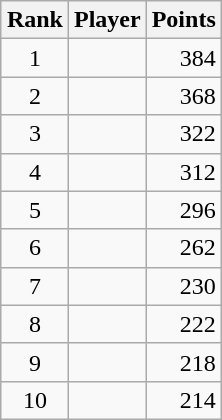<table class="wikitable" style="float:right; text-align:right; margin-left:1em">
<tr>
<th>Rank</th>
<th>Player</th>
<th>Points</th>
</tr>
<tr>
<td align=center>1</td>
<td style="text-align:left"></td>
<td>384</td>
</tr>
<tr>
<td align=center>2</td>
<td style="text-align:left"></td>
<td>368</td>
</tr>
<tr>
<td align=center>3</td>
<td style="text-align:left"></td>
<td>322</td>
</tr>
<tr>
<td align=center>4</td>
<td style="text-align:left"></td>
<td>312</td>
</tr>
<tr>
<td align=center>5</td>
<td style="text-align:left"></td>
<td>296</td>
</tr>
<tr>
<td align=center>6</td>
<td style="text-align:left"></td>
<td>262</td>
</tr>
<tr>
<td align=center>7</td>
<td style="text-align:left"></td>
<td>230</td>
</tr>
<tr>
<td align=center>8</td>
<td style="text-align:left"></td>
<td>222</td>
</tr>
<tr>
<td align=center>9</td>
<td style="text-align:left"></td>
<td>218</td>
</tr>
<tr>
<td align=center>10</td>
<td style="text-align:left"></td>
<td>214</td>
</tr>
</table>
